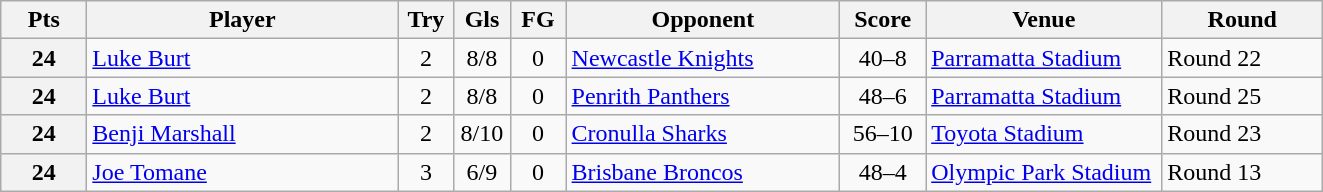<table class="wikitable" style="text-align:left;">
<tr>
<th width=50>Pts</th>
<th width=200>Player</th>
<th width=30>Try</th>
<th width=30>Gls</th>
<th width=30>FG</th>
<th width=175>Opponent</th>
<th width=50>Score</th>
<th width=150>Venue</th>
<th width=100>Round</th>
</tr>
<tr>
<th>24</th>
<td> <a href='#'>Luke Burt</a></td>
<td align=center>2</td>
<td align=center>8/8</td>
<td align=center>0</td>
<td><a href='#'>Newcastle Knights</a></td>
<td align=center>40–8</td>
<td><a href='#'>Parramatta Stadium</a></td>
<td>Round 22</td>
</tr>
<tr>
<th>24</th>
<td> <a href='#'>Luke Burt</a></td>
<td align=center>2</td>
<td align=center>8/8</td>
<td align=center>0</td>
<td><a href='#'>Penrith Panthers</a></td>
<td align=center>48–6</td>
<td><a href='#'>Parramatta Stadium</a></td>
<td>Round 25</td>
</tr>
<tr>
<th>24</th>
<td> <a href='#'>Benji Marshall</a></td>
<td align=center>2</td>
<td align=center>8/10</td>
<td align=center>0</td>
<td><a href='#'>Cronulla Sharks</a></td>
<td align=center>56–10</td>
<td><a href='#'>Toyota Stadium</a></td>
<td>Round 23</td>
</tr>
<tr>
<th>24</th>
<td> <a href='#'>Joe Tomane</a></td>
<td align=center>3</td>
<td align=center>6/9</td>
<td align=center>0</td>
<td><a href='#'>Brisbane Broncos</a></td>
<td align=center>48–4</td>
<td><a href='#'>Olympic Park Stadium</a></td>
<td>Round 13</td>
</tr>
</table>
